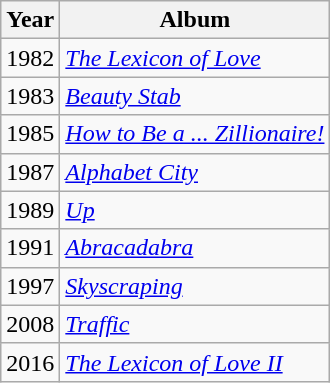<table class="wikitable">
<tr>
<th>Year</th>
<th>Album</th>
</tr>
<tr>
<td>1982</td>
<td><em><a href='#'>The Lexicon of Love</a></em></td>
</tr>
<tr>
<td>1983</td>
<td><em><a href='#'>Beauty Stab</a></em></td>
</tr>
<tr>
<td>1985</td>
<td><em><a href='#'>How to Be a ... Zillionaire!</a></em></td>
</tr>
<tr>
<td>1987</td>
<td><em><a href='#'>Alphabet City</a></em></td>
</tr>
<tr>
<td>1989</td>
<td><em><a href='#'>Up</a></em></td>
</tr>
<tr>
<td>1991</td>
<td><em><a href='#'>Abracadabra</a></em></td>
</tr>
<tr>
<td>1997</td>
<td><em><a href='#'>Skyscraping</a></em></td>
</tr>
<tr>
<td>2008</td>
<td><em><a href='#'>Traffic</a></em></td>
</tr>
<tr>
<td>2016</td>
<td><em><a href='#'>The Lexicon of Love II</a></em></td>
</tr>
</table>
